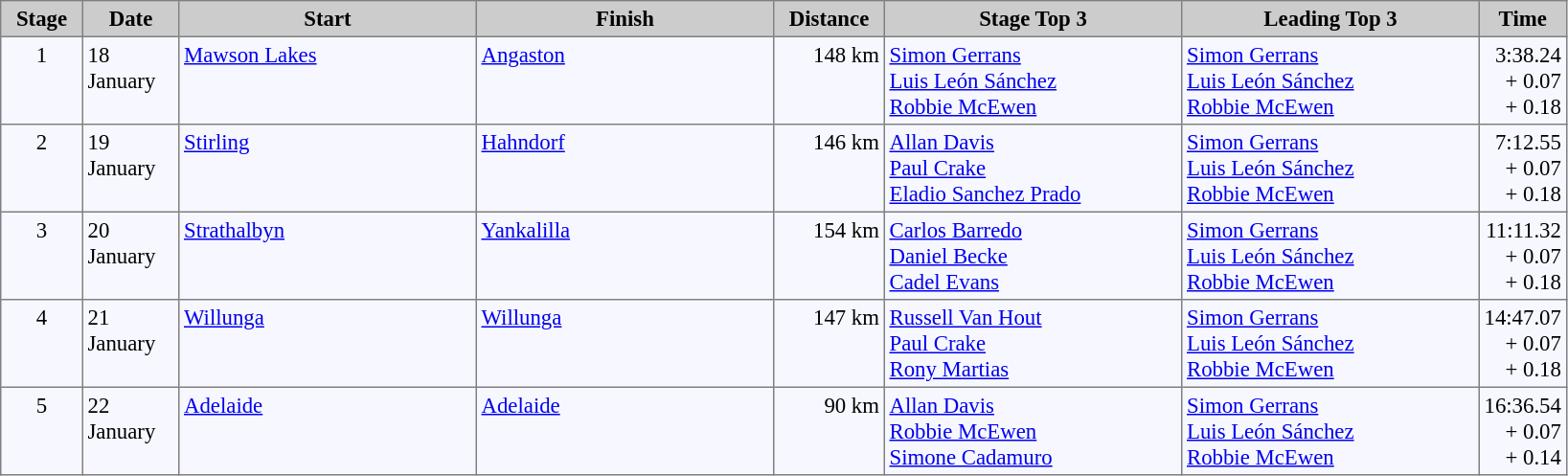<table bgcolor="#f7f8ff" cellpadding="3" cellspacing="0" border="1" style="font-size: 95%; border: gray solid 1px; border-collapse: collapse;">
<tr bgcolor="#CCCCCC">
<td align="center" width="50"><strong>Stage</strong></td>
<td align="center" width="60"><strong>Date</strong></td>
<td align="center" width="200"><strong>Start</strong></td>
<td align="center" width="200"><strong>Finish</strong></td>
<td align="center" width="70"><strong>Distance</strong></td>
<td align="center" width="200"><strong>Stage Top 3</strong></td>
<td align="center" width="200"><strong>Leading Top 3</strong></td>
<td align="center" width="50"><strong>Time</strong></td>
</tr>
<tr valign=top>
<td align=center>1</td>
<td>18 January</td>
<td><a href='#'>Mawson Lakes</a></td>
<td><a href='#'>Angaston</a></td>
<td align=right>148 km</td>
<td> <a href='#'>Simon Gerrans</a><br>  <a href='#'>Luis León Sánchez</a><br>  <a href='#'>Robbie McEwen</a></td>
<td> <a href='#'>Simon Gerrans</a><br>  <a href='#'>Luis León Sánchez</a><br>  <a href='#'>Robbie McEwen</a></td>
<td align=right>3:38.24 <br> + 0.07<br> + 0.18</td>
</tr>
<tr valign=top>
<td align=center>2</td>
<td>19 January</td>
<td><a href='#'>Stirling</a></td>
<td><a href='#'>Hahndorf</a></td>
<td align=right>146 km</td>
<td> <a href='#'>Allan Davis</a><br>  <a href='#'>Paul Crake</a><br>  <a href='#'>Eladio Sanchez Prado</a></td>
<td> <a href='#'>Simon Gerrans</a><br>  <a href='#'>Luis León Sánchez</a><br>  <a href='#'>Robbie McEwen</a></td>
<td align=right>7:12.55<br> + 0.07<br> + 0.18</td>
</tr>
<tr valign=top>
<td align=center>3</td>
<td>20 January</td>
<td><a href='#'>Strathalbyn</a></td>
<td><a href='#'>Yankalilla</a></td>
<td align=right>154 km</td>
<td> <a href='#'>Carlos Barredo</a><br>  <a href='#'>Daniel Becke</a><br>  <a href='#'>Cadel Evans</a></td>
<td> <a href='#'>Simon Gerrans</a><br>  <a href='#'>Luis León Sánchez</a><br>  <a href='#'>Robbie McEwen</a></td>
<td align=right>11:11.32<br> + 0.07<br> + 0.18</td>
</tr>
<tr valign=top>
<td align=center>4</td>
<td>21 January</td>
<td><a href='#'>Willunga</a></td>
<td><a href='#'>Willunga</a></td>
<td align=right>147 km</td>
<td> <a href='#'>Russell Van Hout</a><br>  <a href='#'>Paul Crake</a><br>  <a href='#'>Rony Martias</a></td>
<td> <a href='#'>Simon Gerrans</a><br>  <a href='#'>Luis León Sánchez</a><br>  <a href='#'>Robbie McEwen</a></td>
<td align=right>14:47.07<br> + 0.07<br> + 0.18</td>
</tr>
<tr valign=top>
<td align=center>5</td>
<td>22 January</td>
<td><a href='#'>Adelaide</a></td>
<td><a href='#'>Adelaide</a></td>
<td align=right>90 km</td>
<td> <a href='#'>Allan Davis</a><br>  <a href='#'>Robbie McEwen</a><br>  <a href='#'>Simone Cadamuro</a></td>
<td> <a href='#'>Simon Gerrans</a><br>  <a href='#'>Luis León Sánchez</a><br>  <a href='#'>Robbie McEwen</a></td>
<td align=right>16:36.54<br> + 0.07<br> + 0.14</td>
</tr>
</table>
